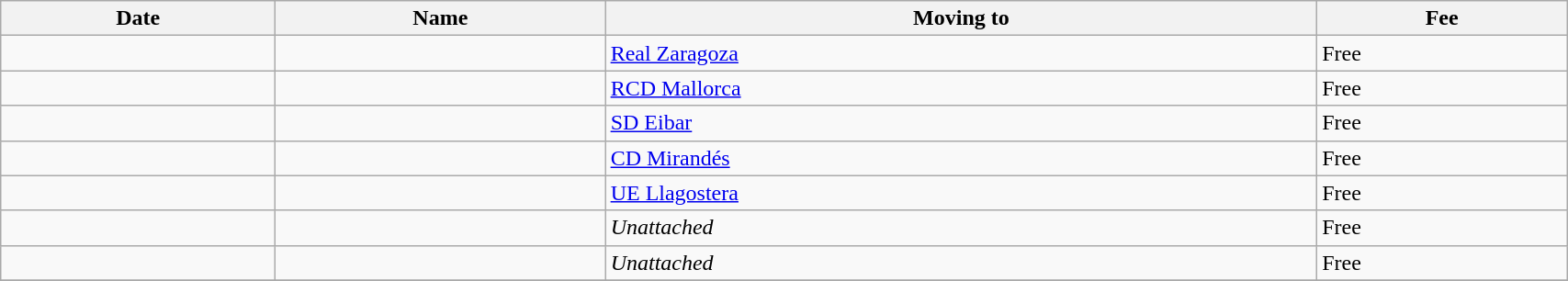<table class="wikitable sortable" width=90%>
<tr>
<th>Date</th>
<th>Name</th>
<th>Moving to</th>
<th>Fee</th>
</tr>
<tr>
<td></td>
<td> </td>
<td> <a href='#'>Real Zaragoza</a></td>
<td>Free</td>
</tr>
<tr>
<td></td>
<td> </td>
<td> <a href='#'>RCD Mallorca</a></td>
<td>Free</td>
</tr>
<tr>
<td></td>
<td> </td>
<td> <a href='#'>SD Eibar</a></td>
<td>Free</td>
</tr>
<tr>
<td></td>
<td> </td>
<td> <a href='#'>CD Mirandés</a></td>
<td>Free</td>
</tr>
<tr>
<td></td>
<td> </td>
<td> <a href='#'>UE Llagostera</a></td>
<td>Free</td>
</tr>
<tr>
<td></td>
<td> </td>
<td> <em>Unattached</em></td>
<td>Free</td>
</tr>
<tr>
<td></td>
<td> </td>
<td> <em>Unattached</em></td>
<td>Free</td>
</tr>
<tr>
</tr>
</table>
